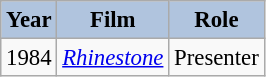<table class="wikitable" style="font-size:95%;">
<tr>
<th style="background:#B0C4DE;">Year</th>
<th style="background:#B0C4DE;">Film</th>
<th style="background:#B0C4DE;">Role</th>
</tr>
<tr>
<td>1984</td>
<td><em><a href='#'>Rhinestone</a></em></td>
<td>Presenter</td>
</tr>
</table>
